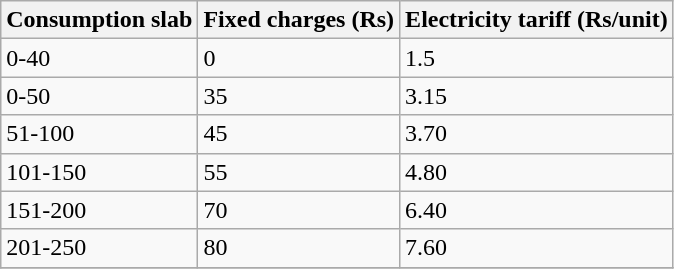<table class="wikitable">
<tr>
<th>Consumption slab</th>
<th>Fixed charges (Rs)</th>
<th>Electricity tariff (Rs/unit)</th>
</tr>
<tr>
<td>0-40</td>
<td>0</td>
<td>1.5</td>
</tr>
<tr>
<td>0-50</td>
<td>35</td>
<td>3.15</td>
</tr>
<tr>
<td>51-100</td>
<td>45</td>
<td>3.70</td>
</tr>
<tr>
<td>101-150</td>
<td>55</td>
<td>4.80</td>
</tr>
<tr>
<td>151-200</td>
<td>70</td>
<td>6.40</td>
</tr>
<tr>
<td>201-250</td>
<td>80</td>
<td>7.60</td>
</tr>
<tr>
</tr>
</table>
